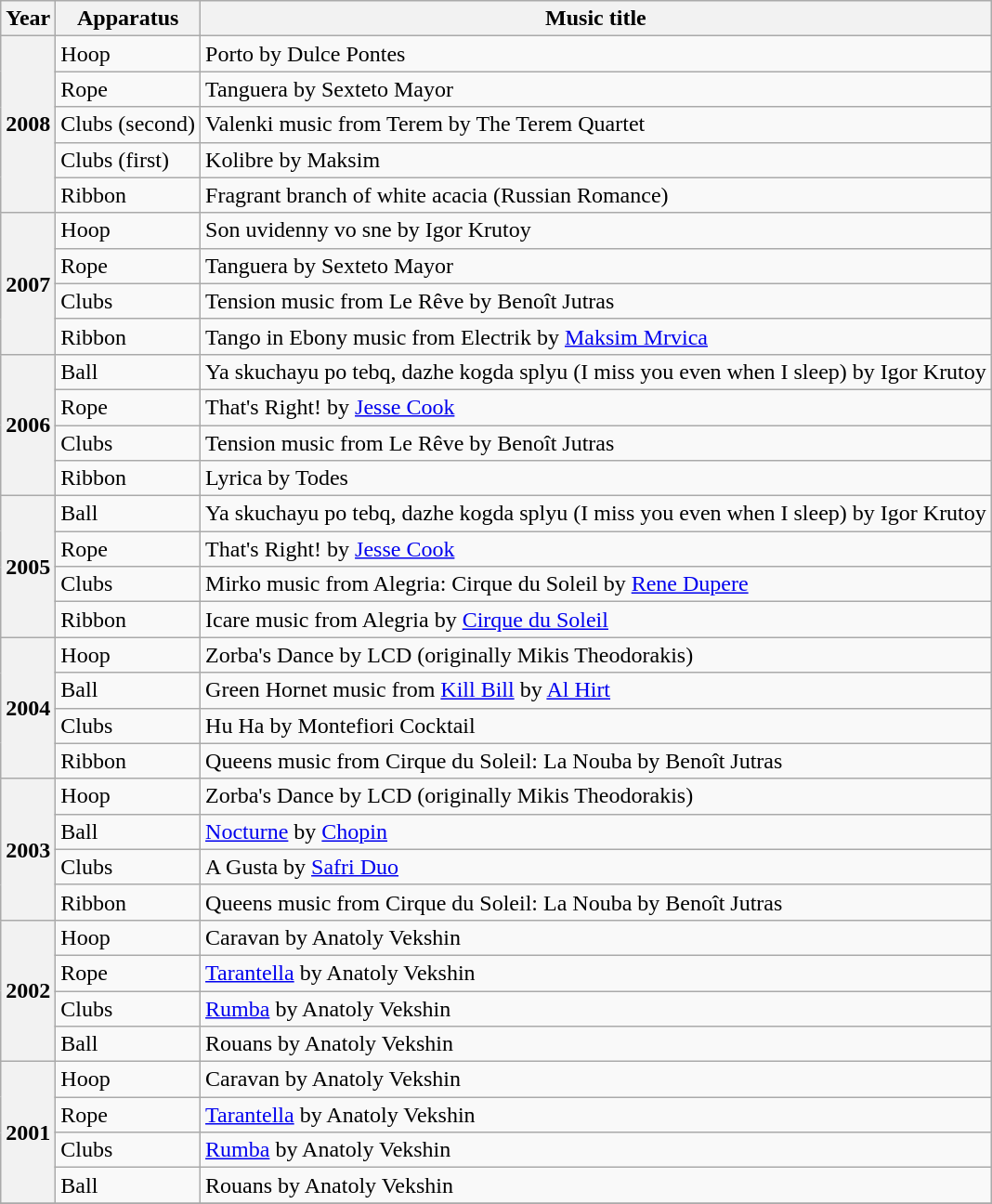<table class="wikitable plainrowheaders">
<tr>
<th scope=col>Year</th>
<th scope=col>Apparatus</th>
<th scope=col>Music title </th>
</tr>
<tr>
<th scope=row rowspan=5>2008</th>
<td>Hoop</td>
<td>Porto by Dulce Pontes</td>
</tr>
<tr>
<td>Rope</td>
<td>Tanguera by Sexteto Mayor</td>
</tr>
<tr>
<td>Clubs (second)</td>
<td>Valenki music from Terem by The Terem Quartet</td>
</tr>
<tr>
<td>Clubs (first)</td>
<td>Kolibre by Maksim</td>
</tr>
<tr>
<td>Ribbon</td>
<td>Fragrant branch of white acacia (Russian Romance)</td>
</tr>
<tr>
<th scope=row rowspan=4>2007</th>
<td>Hoop</td>
<td>Son uvidenny vo sne by Igor Krutoy</td>
</tr>
<tr>
<td>Rope</td>
<td>Tanguera by Sexteto Mayor</td>
</tr>
<tr>
<td>Clubs</td>
<td>Tension music from Le Rêve by Benoît Jutras</td>
</tr>
<tr>
<td>Ribbon</td>
<td>Tango in Ebony music from Electrik by <a href='#'>Maksim Mrvica</a></td>
</tr>
<tr>
<th scope=row rowspan=4>2006</th>
<td>Ball</td>
<td>Ya skuchayu po tebq, dazhe kogda splyu (I miss you even when I sleep) by Igor Krutoy</td>
</tr>
<tr>
<td>Rope</td>
<td>That's Right! by <a href='#'>Jesse Cook</a></td>
</tr>
<tr>
<td>Clubs</td>
<td>Tension music from Le Rêve by Benoît Jutras</td>
</tr>
<tr>
<td>Ribbon</td>
<td>Lyrica by Todes</td>
</tr>
<tr>
<th scope=row rowspan=4>2005</th>
<td>Ball</td>
<td>Ya skuchayu po tebq, dazhe kogda splyu (I miss you even when I sleep) by Igor Krutoy</td>
</tr>
<tr>
<td>Rope</td>
<td>That's Right! by <a href='#'>Jesse Cook</a></td>
</tr>
<tr>
<td>Clubs</td>
<td>Mirko music from Alegria: Cirque du Soleil by <a href='#'>Rene Dupere</a></td>
</tr>
<tr>
<td>Ribbon</td>
<td>Icare  music from Alegria by <a href='#'>Cirque du Soleil</a></td>
</tr>
<tr>
<th scope=row rowspan=4>2004</th>
<td>Hoop</td>
<td>Zorba's Dance 	by LCD (originally Mikis Theodorakis)</td>
</tr>
<tr>
<td>Ball</td>
<td>Green Hornet music from <a href='#'>Kill Bill</a> by <a href='#'>Al Hirt</a></td>
</tr>
<tr>
<td>Clubs</td>
<td>Hu Ha by Montefiori Cocktail</td>
</tr>
<tr>
<td>Ribbon</td>
<td>Queens music from Cirque du Soleil: La Nouba by Benoît Jutras</td>
</tr>
<tr>
<th scope=row rowspan=4>2003</th>
<td>Hoop</td>
<td>Zorba's Dance 	by LCD (originally Mikis Theodorakis)</td>
</tr>
<tr>
<td>Ball</td>
<td><a href='#'>Nocturne</a> by <a href='#'>Chopin</a></td>
</tr>
<tr>
<td>Clubs</td>
<td>A Gusta by <a href='#'>Safri Duo</a></td>
</tr>
<tr>
<td>Ribbon</td>
<td>Queens music from Cirque du Soleil: La Nouba by Benoît Jutras</td>
</tr>
<tr>
<th scope=row rowspan=4>2002</th>
<td>Hoop</td>
<td>Caravan by Anatoly Vekshin</td>
</tr>
<tr>
<td>Rope</td>
<td><a href='#'>Tarantella</a> by Anatoly Vekshin</td>
</tr>
<tr>
<td>Clubs</td>
<td><a href='#'>Rumba</a> by Anatoly Vekshin</td>
</tr>
<tr>
<td>Ball</td>
<td>Rouans by Anatoly Vekshin</td>
</tr>
<tr>
<th scope=row rowspan=4>2001</th>
<td>Hoop</td>
<td>Caravan by Anatoly Vekshin</td>
</tr>
<tr>
<td>Rope</td>
<td><a href='#'>Tarantella</a> by Anatoly Vekshin</td>
</tr>
<tr>
<td>Clubs</td>
<td><a href='#'>Rumba</a> by Anatoly Vekshin</td>
</tr>
<tr>
<td>Ball</td>
<td>Rouans by Anatoly Vekshin</td>
</tr>
<tr>
</tr>
</table>
